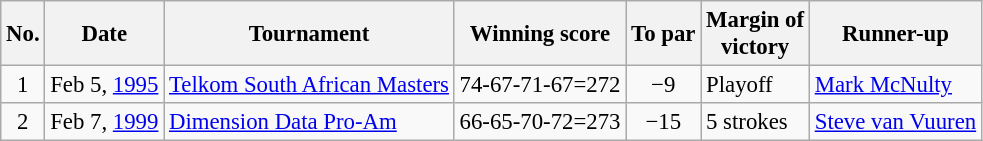<table class="wikitable" style="font-size:95%;">
<tr>
<th>No.</th>
<th>Date</th>
<th>Tournament</th>
<th>Winning score</th>
<th>To par</th>
<th>Margin of<br>victory</th>
<th>Runner-up</th>
</tr>
<tr>
<td align=center>1</td>
<td align=right>Feb 5, <a href='#'>1995</a></td>
<td><a href='#'>Telkom South African Masters</a></td>
<td>74-67-71-67=272</td>
<td align=center>−9</td>
<td>Playoff</td>
<td> <a href='#'>Mark McNulty</a></td>
</tr>
<tr>
<td align=center>2</td>
<td align=right>Feb 7, <a href='#'>1999</a></td>
<td><a href='#'>Dimension Data Pro-Am</a></td>
<td>66-65-70-72=273</td>
<td align=center>−15</td>
<td>5 strokes</td>
<td> <a href='#'>Steve van Vuuren</a></td>
</tr>
</table>
